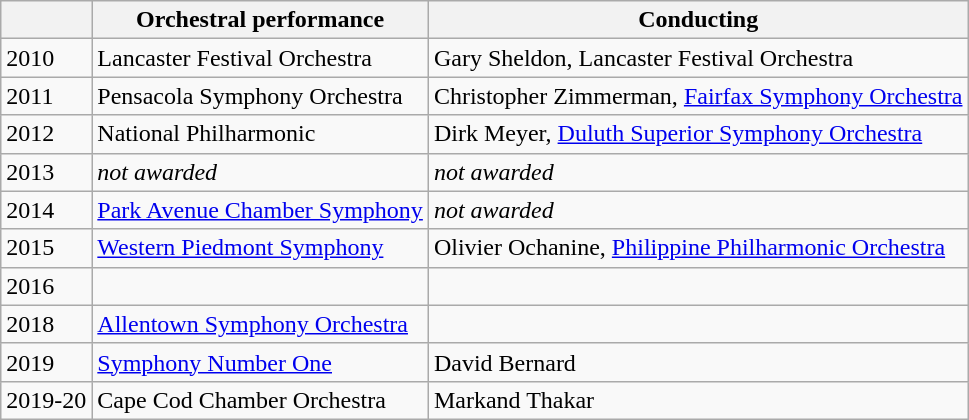<table class="wikitable">
<tr>
<th></th>
<th>Orchestral performance</th>
<th>Conducting</th>
</tr>
<tr>
<td>2010</td>
<td>Lancaster Festival Orchestra</td>
<td>Gary Sheldon, Lancaster Festival Orchestra</td>
</tr>
<tr>
<td>2011</td>
<td>Pensacola Symphony Orchestra</td>
<td>Christopher Zimmerman, <a href='#'>Fairfax Symphony Orchestra</a></td>
</tr>
<tr>
<td>2012</td>
<td>National Philharmonic</td>
<td>Dirk Meyer, <a href='#'>Duluth Superior Symphony Orchestra</a></td>
</tr>
<tr>
<td>2013</td>
<td><em>not awarded</em></td>
<td><em>not awarded</em></td>
</tr>
<tr>
<td>2014</td>
<td><a href='#'>Park Avenue Chamber Symphony</a></td>
<td><em>not awarded</em></td>
</tr>
<tr>
<td>2015</td>
<td><a href='#'>Western Piedmont Symphony</a></td>
<td>Olivier Ochanine, <a href='#'>Philippine Philharmonic Orchestra</a></td>
</tr>
<tr>
<td>2016</td>
<td></td>
<td></td>
</tr>
<tr>
<td>2018</td>
<td><a href='#'>Allentown Symphony Orchestra</a></td>
<td></td>
</tr>
<tr>
<td>2019</td>
<td><a href='#'>Symphony Number One</a></td>
<td>David Bernard</td>
</tr>
<tr>
<td>2019-20</td>
<td>Cape Cod Chamber Orchestra</td>
<td>Markand Thakar</td>
</tr>
</table>
